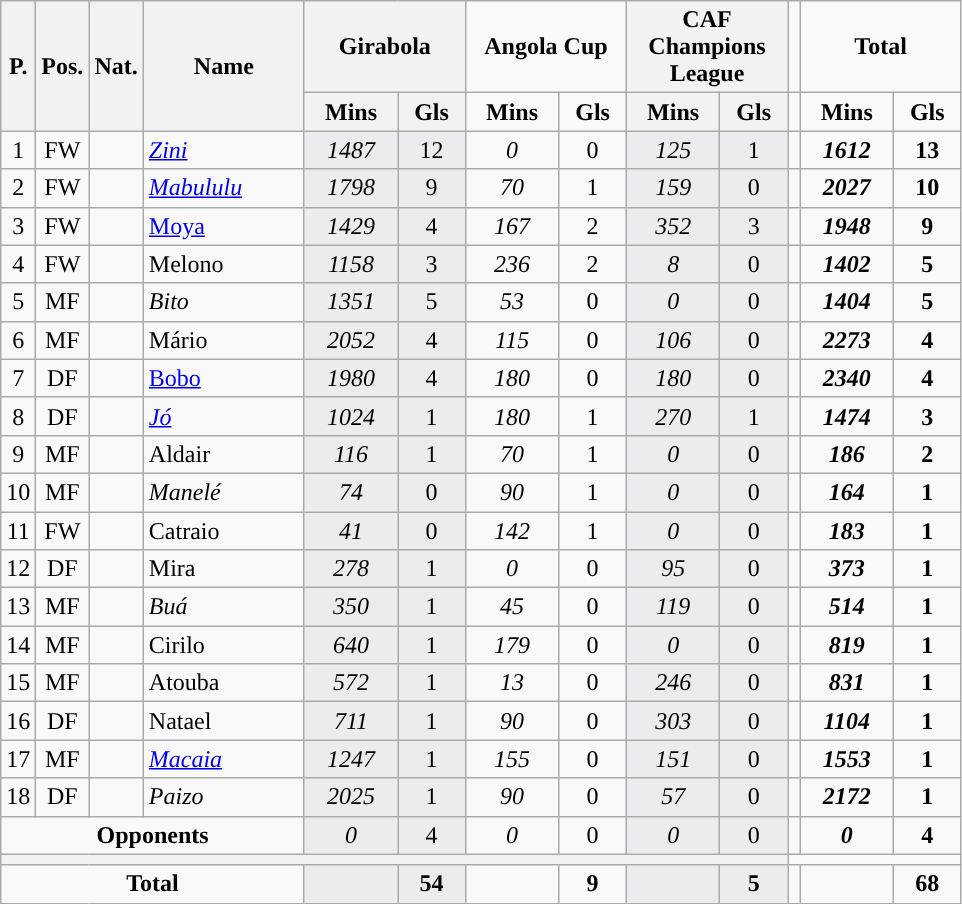<table class="wikitable sortable" style="text-align:center">
<tr>
<th style="text-align:center;" rowspan="2">P.</th>
<th style="text-align:center;" rowspan="2">Pos.</th>
<th style="text-align:center;" rowspan="2">Nat.</th>
<th style="text-align:center; width:100px;" rowspan="2">Name</th>
<th style="text-align:center; width:100px;" colspan="2">Girabola</th>
<td style="text-align:center; width:100px;" colspan="2"><strong>Angola Cup</strong></td>
<th style="text-align:center; width:100px;" colspan="2">CAF Champions League</th>
<td style="text-align:center; width:1px;"></td>
<td style="text-align:center; width:100px;" colspan="2"><strong>Total</strong></td>
</tr>
<tr>
<th style="text-align:center;">Mins</th>
<th style="text-align:center;">Gls</th>
<td style="text-align:center;"><strong>Mins</strong></td>
<td style="text-align:center;"><strong>Gls</strong></td>
<th style="text-align:center;">Mins</th>
<th style="text-align:center;">Gls</th>
<td style="text-align:center;"></td>
<td style="text-align:center;"><strong>Mins</strong></td>
<td style="text-align:center;"><strong>Gls</strong></td>
</tr>
<tr>
<td>1</td>
<td>FW</td>
<td></td>
<td align=left><em><a href='#'>Zini</a></em></td>
<td style="background:#eaecf0;"><em>1487</em></td>
<td style="background:#eaecf0;">12</td>
<td><em>0</em></td>
<td>0</td>
<td style="background:#eaecf0;"><em>125</em></td>
<td style="background:#eaecf0;">1</td>
<td></td>
<td><strong><em>1612</em></strong></td>
<td><strong>13</strong></td>
</tr>
<tr>
<td>2</td>
<td>FW</td>
<td></td>
<td align=left><em><a href='#'>Mabululu</a></em></td>
<td style="background:#eaecf0;"><em>1798</em></td>
<td style="background:#eaecf0;">9</td>
<td><em>70</em></td>
<td>1</td>
<td style="background:#eaecf0;"><em>159</em></td>
<td style="background:#eaecf0;">0</td>
<td></td>
<td><strong><em>2027</em></strong></td>
<td><strong>10</strong></td>
</tr>
<tr>
<td>3</td>
<td>FW</td>
<td></td>
<td align=left><a href='#'>Moya</a></td>
<td style="background:#eaecf0;"><em>1429</em></td>
<td style="background:#eaecf0;">4</td>
<td><em>167</em></td>
<td>2</td>
<td style="background:#eaecf0;"><em>352</em></td>
<td style="background:#eaecf0;">3</td>
<td></td>
<td><strong><em>1948</em></strong></td>
<td><strong>9</strong></td>
</tr>
<tr>
<td>4</td>
<td>FW</td>
<td></td>
<td align=left>Melono</td>
<td style="background:#eaecf0;"><em>1158</em></td>
<td style="background:#eaecf0;">3</td>
<td><em>236</em></td>
<td>2</td>
<td style="background:#eaecf0;"><em>8</em></td>
<td style="background:#eaecf0;">0</td>
<td></td>
<td><strong><em>1402</em></strong></td>
<td><strong>5</strong></td>
</tr>
<tr>
<td>5</td>
<td>MF</td>
<td></td>
<td align=left><em>Bito</em></td>
<td style="background:#eaecf0;"><em>1351</em></td>
<td style="background:#eaecf0;">5</td>
<td><em>53</em></td>
<td>0</td>
<td style="background:#eaecf0;"><em>0</em></td>
<td style="background:#eaecf0;">0</td>
<td></td>
<td><strong><em>1404</em></strong></td>
<td><strong>5</strong></td>
</tr>
<tr>
<td>6</td>
<td>MF</td>
<td></td>
<td align=left>Mário</td>
<td style="background:#eaecf0;"><em>2052</em></td>
<td style="background:#eaecf0;">4</td>
<td><em>115</em></td>
<td>0</td>
<td style="background:#eaecf0;"><em>106</em></td>
<td style="background:#eaecf0;">0</td>
<td></td>
<td><strong><em>2273</em></strong></td>
<td><strong>4</strong></td>
</tr>
<tr>
<td>7</td>
<td>DF</td>
<td></td>
<td align=left><a href='#'>Bobo</a></td>
<td style="background:#eaecf0;"><em>1980</em></td>
<td style="background:#eaecf0;">4</td>
<td><em>180</em></td>
<td>0</td>
<td style="background:#eaecf0;"><em>180</em></td>
<td style="background:#eaecf0;">0</td>
<td></td>
<td><strong><em>2340</em></strong></td>
<td><strong>4</strong></td>
</tr>
<tr>
<td>8</td>
<td>DF</td>
<td></td>
<td align=left><em><a href='#'>Jó</a></em></td>
<td style="background:#eaecf0;"><em>1024</em></td>
<td style="background:#eaecf0;">1</td>
<td><em>180</em></td>
<td>1</td>
<td style="background:#eaecf0;"><em>270</em></td>
<td style="background:#eaecf0;">1</td>
<td></td>
<td><strong><em>1474</em></strong></td>
<td><strong>3</strong></td>
</tr>
<tr>
<td>9</td>
<td>MF</td>
<td></td>
<td align=left>Aldair</td>
<td style="background:#eaecf0;"><em>116</em></td>
<td style="background:#eaecf0;">1</td>
<td><em>70</em></td>
<td>1</td>
<td style="background:#eaecf0;"><em>0</em></td>
<td style="background:#eaecf0;">0</td>
<td></td>
<td><strong><em>186</em></strong></td>
<td><strong>2</strong></td>
</tr>
<tr>
<td>10</td>
<td>MF</td>
<td></td>
<td align=left><em>Manelé</em></td>
<td style="background:#eaecf0;"><em>74</em></td>
<td style="background:#eaecf0;">0</td>
<td><em>90</em></td>
<td>1</td>
<td style="background:#eaecf0;"><em>0</em></td>
<td style="background:#eaecf0;">0</td>
<td></td>
<td><strong><em>164</em></strong></td>
<td><strong>1</strong></td>
</tr>
<tr>
<td>11</td>
<td>FW</td>
<td></td>
<td align=left>Catraio</td>
<td style="background:#eaecf0;"><em>41</em></td>
<td style="background:#eaecf0;">0</td>
<td><em>142</em></td>
<td>1</td>
<td style="background:#eaecf0;"><em>0</em></td>
<td style="background:#eaecf0;">0</td>
<td></td>
<td><strong><em>183</em></strong></td>
<td><strong>1</strong></td>
</tr>
<tr>
<td>12</td>
<td>DF</td>
<td></td>
<td align=left>Mira</td>
<td style="background:#eaecf0;"><em>278</em></td>
<td style="background:#eaecf0;">1</td>
<td><em>0</em></td>
<td>0</td>
<td style="background:#eaecf0;"><em>95</em></td>
<td style="background:#eaecf0;">0</td>
<td></td>
<td><strong><em>373</em></strong></td>
<td><strong>1</strong></td>
</tr>
<tr>
<td>13</td>
<td>MF</td>
<td></td>
<td align=left><em>Buá</em></td>
<td style="background:#eaecf0;"><em>350</em></td>
<td style="background:#eaecf0;">1</td>
<td><em>45</em></td>
<td>0</td>
<td style="background:#eaecf0;"><em>119</em></td>
<td style="background:#eaecf0;">0</td>
<td></td>
<td><strong><em>514</em></strong></td>
<td><strong>1</strong></td>
</tr>
<tr>
<td>14</td>
<td>MF</td>
<td></td>
<td align=left>Cirilo</td>
<td style="background:#eaecf0;"><em>640</em></td>
<td style="background:#eaecf0;">1</td>
<td><em>179</em></td>
<td>0</td>
<td style="background:#eaecf0;"><em>0</em></td>
<td style="background:#eaecf0;">0</td>
<td></td>
<td><strong><em>819</em></strong></td>
<td><strong>1</strong></td>
</tr>
<tr>
<td>15</td>
<td>MF</td>
<td></td>
<td align=left>Atouba</td>
<td style="background:#eaecf0;"><em>572</em></td>
<td style="background:#eaecf0;">1</td>
<td><em>13</em></td>
<td>0</td>
<td style="background:#eaecf0;"><em>246</em></td>
<td style="background:#eaecf0;">0</td>
<td></td>
<td><strong><em>831</em></strong></td>
<td><strong>1</strong></td>
</tr>
<tr>
<td>16</td>
<td>DF</td>
<td></td>
<td align=left>Natael</td>
<td style="background:#eaecf0;"><em>711</em></td>
<td style="background:#eaecf0;">1</td>
<td><em>90</em></td>
<td>0</td>
<td style="background:#eaecf0;"><em>303</em></td>
<td style="background:#eaecf0;">0</td>
<td></td>
<td><strong><em>1104</em></strong></td>
<td><strong>1</strong></td>
</tr>
<tr>
<td>17</td>
<td>MF</td>
<td></td>
<td align=left><em><a href='#'>Macaia</a></em></td>
<td style="background:#eaecf0;"><em>1247</em></td>
<td style="background:#eaecf0;">1</td>
<td><em>155</em></td>
<td>0</td>
<td style="background:#eaecf0;"><em>151</em></td>
<td style="background:#eaecf0;">0</td>
<td></td>
<td><strong><em>1553</em></strong></td>
<td><strong>1</strong></td>
</tr>
<tr>
<td>18</td>
<td>DF</td>
<td></td>
<td align=left><em>Paizo</em></td>
<td style="background:#eaecf0;"><em>2025</em></td>
<td style="background:#eaecf0;">1</td>
<td><em>90</em></td>
<td>0</td>
<td style="background:#eaecf0;"><em>57</em></td>
<td style="background:#eaecf0;">0</td>
<td></td>
<td><strong><em>2172</em></strong></td>
<td><strong>1</strong></td>
</tr>
<tr>
<td colspan=4><strong>Opponents</strong></td>
<td style="background:#eaecf0;"><em>0</em></td>
<td style="background:#eaecf0;">4</td>
<td><em>0</em></td>
<td>0</td>
<td style="background:#eaecf0;"><em>0</em></td>
<td style="background:#eaecf0;">0</td>
<td></td>
<td><strong><em>0</em></strong></td>
<td><strong>4</strong></td>
</tr>
<tr>
<th colspan=10></th>
</tr>
<tr>
<td colspan=4><strong>Total</strong></td>
<td style="background:#eaecf0;"></td>
<td style="background:#eaecf0;"><strong>54</strong></td>
<td></td>
<td><strong>9</strong></td>
<td style="background:#eaecf0;"></td>
<td style="background:#eaecf0;"><strong>5</strong></td>
<td></td>
<td></td>
<td><strong>68</strong></td>
</tr>
</table>
